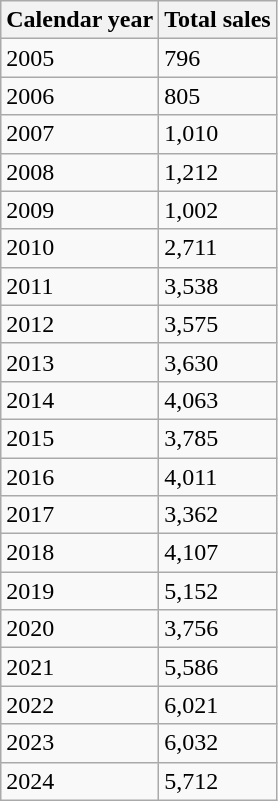<table class="wikitable sortable">
<tr>
<th>Calendar year</th>
<th>Total sales</th>
</tr>
<tr>
<td>2005</td>
<td>796</td>
</tr>
<tr>
<td>2006</td>
<td>805</td>
</tr>
<tr>
<td>2007</td>
<td>1,010</td>
</tr>
<tr>
<td>2008</td>
<td>1,212</td>
</tr>
<tr>
<td>2009</td>
<td>1,002</td>
</tr>
<tr>
<td>2010</td>
<td>2,711</td>
</tr>
<tr>
<td>2011</td>
<td>3,538</td>
</tr>
<tr>
<td>2012</td>
<td>3,575</td>
</tr>
<tr>
<td>2013</td>
<td>3,630</td>
</tr>
<tr>
<td>2014</td>
<td>4,063</td>
</tr>
<tr>
<td>2015</td>
<td>3,785</td>
</tr>
<tr>
<td>2016</td>
<td>4,011</td>
</tr>
<tr>
<td>2017</td>
<td>3,362</td>
</tr>
<tr>
<td>2018</td>
<td>4,107</td>
</tr>
<tr>
<td>2019</td>
<td>5,152</td>
</tr>
<tr>
<td>2020</td>
<td>3,756</td>
</tr>
<tr>
<td>2021</td>
<td>5,586</td>
</tr>
<tr>
<td>2022</td>
<td>6,021</td>
</tr>
<tr>
<td>2023</td>
<td>6,032</td>
</tr>
<tr>
<td>2024</td>
<td>5,712</td>
</tr>
</table>
